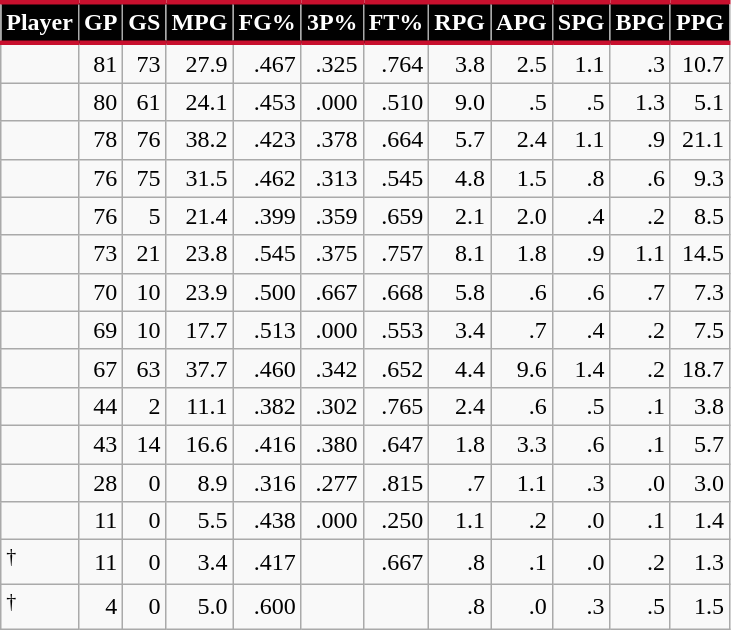<table class="wikitable sortable" style="text-align:right;">
<tr>
<th style="background:#010101; color:#FFFFFF; border-top:#C8102E 3px solid; border-bottom:#C8102E 3px solid;">Player</th>
<th style="background:#010101; color:#FFFFFF; border-top:#C8102E 3px solid; border-bottom:#C8102E 3px solid;">GP</th>
<th style="background:#010101; color:#FFFFFF; border-top:#C8102E 3px solid; border-bottom:#C8102E 3px solid;">GS</th>
<th style="background:#010101; color:#FFFFFF; border-top:#C8102E 3px solid; border-bottom:#C8102E 3px solid;">MPG</th>
<th style="background:#010101; color:#FFFFFF; border-top:#C8102E 3px solid; border-bottom:#C8102E 3px solid;">FG%</th>
<th style="background:#010101; color:#FFFFFF; border-top:#C8102E 3px solid; border-bottom:#C8102E 3px solid;">3P%</th>
<th style="background:#010101; color:#FFFFFF; border-top:#C8102E 3px solid; border-bottom:#C8102E 3px solid;">FT%</th>
<th style="background:#010101; color:#FFFFFF; border-top:#C8102E 3px solid; border-bottom:#C8102E 3px solid;">RPG</th>
<th style="background:#010101; color:#FFFFFF; border-top:#C8102E 3px solid; border-bottom:#C8102E 3px solid;">APG</th>
<th style="background:#010101; color:#FFFFFF; border-top:#C8102E 3px solid; border-bottom:#C8102E 3px solid;">SPG</th>
<th style="background:#010101; color:#FFFFFF; border-top:#C8102E 3px solid; border-bottom:#C8102E 3px solid;">BPG</th>
<th style="background:#010101; color:#FFFFFF; border-top:#C8102E 3px solid; border-bottom:#C8102E 3px solid;">PPG</th>
</tr>
<tr>
<td style="text-align:left;"></td>
<td>81</td>
<td>73</td>
<td>27.9</td>
<td>.467</td>
<td>.325</td>
<td>.764</td>
<td>3.8</td>
<td>2.5</td>
<td>1.1</td>
<td>.3</td>
<td>10.7</td>
</tr>
<tr>
<td style="text-align:left;"></td>
<td>80</td>
<td>61</td>
<td>24.1</td>
<td>.453</td>
<td>.000</td>
<td>.510</td>
<td>9.0</td>
<td>.5</td>
<td>.5</td>
<td>1.3</td>
<td>5.1</td>
</tr>
<tr>
<td style="text-align:left;"></td>
<td>78</td>
<td>76</td>
<td>38.2</td>
<td>.423</td>
<td>.378</td>
<td>.664</td>
<td>5.7</td>
<td>2.4</td>
<td>1.1</td>
<td>.9</td>
<td>21.1</td>
</tr>
<tr>
<td style="text-align:left;"></td>
<td>76</td>
<td>75</td>
<td>31.5</td>
<td>.462</td>
<td>.313</td>
<td>.545</td>
<td>4.8</td>
<td>1.5</td>
<td>.8</td>
<td>.6</td>
<td>9.3</td>
</tr>
<tr>
<td style="text-align:left;"></td>
<td>76</td>
<td>5</td>
<td>21.4</td>
<td>.399</td>
<td>.359</td>
<td>.659</td>
<td>2.1</td>
<td>2.0</td>
<td>.4</td>
<td>.2</td>
<td>8.5</td>
</tr>
<tr>
<td style="text-align:left;"></td>
<td>73</td>
<td>21</td>
<td>23.8</td>
<td>.545</td>
<td>.375</td>
<td>.757</td>
<td>8.1</td>
<td>1.8</td>
<td>.9</td>
<td>1.1</td>
<td>14.5</td>
</tr>
<tr>
<td style="text-align:left;"></td>
<td>70</td>
<td>10</td>
<td>23.9</td>
<td>.500</td>
<td>.667</td>
<td>.668</td>
<td>5.8</td>
<td>.6</td>
<td>.6</td>
<td>.7</td>
<td>7.3</td>
</tr>
<tr>
<td style="text-align:left;"></td>
<td>69</td>
<td>10</td>
<td>17.7</td>
<td>.513</td>
<td>.000</td>
<td>.553</td>
<td>3.4</td>
<td>.7</td>
<td>.4</td>
<td>.2</td>
<td>7.5</td>
</tr>
<tr>
<td style="text-align:left;"></td>
<td>67</td>
<td>63</td>
<td>37.7</td>
<td>.460</td>
<td>.342</td>
<td>.652</td>
<td>4.4</td>
<td>9.6</td>
<td>1.4</td>
<td>.2</td>
<td>18.7</td>
</tr>
<tr>
<td style="text-align:left;"></td>
<td>44</td>
<td>2</td>
<td>11.1</td>
<td>.382</td>
<td>.302</td>
<td>.765</td>
<td>2.4</td>
<td>.6</td>
<td>.5</td>
<td>.1</td>
<td>3.8</td>
</tr>
<tr>
<td style="text-align:left;"></td>
<td>43</td>
<td>14</td>
<td>16.6</td>
<td>.416</td>
<td>.380</td>
<td>.647</td>
<td>1.8</td>
<td>3.3</td>
<td>.6</td>
<td>.1</td>
<td>5.7</td>
</tr>
<tr>
<td style="text-align:left;"></td>
<td>28</td>
<td>0</td>
<td>8.9</td>
<td>.316</td>
<td>.277</td>
<td>.815</td>
<td>.7</td>
<td>1.1</td>
<td>.3</td>
<td>.0</td>
<td>3.0</td>
</tr>
<tr>
<td style="text-align:left;"></td>
<td>11</td>
<td>0</td>
<td>5.5</td>
<td>.438</td>
<td>.000</td>
<td>.250</td>
<td>1.1</td>
<td>.2</td>
<td>.0</td>
<td>.1</td>
<td>1.4</td>
</tr>
<tr>
<td style="text-align:left;"><sup>†</sup></td>
<td>11</td>
<td>0</td>
<td>3.4</td>
<td>.417</td>
<td></td>
<td>.667</td>
<td>.8</td>
<td>.1</td>
<td>.0</td>
<td>.2</td>
<td>1.3</td>
</tr>
<tr>
<td style="text-align:left;"><sup>†</sup></td>
<td>4</td>
<td>0</td>
<td>5.0</td>
<td>.600</td>
<td></td>
<td></td>
<td>.8</td>
<td>.0</td>
<td>.3</td>
<td>.5</td>
<td>1.5</td>
</tr>
</table>
